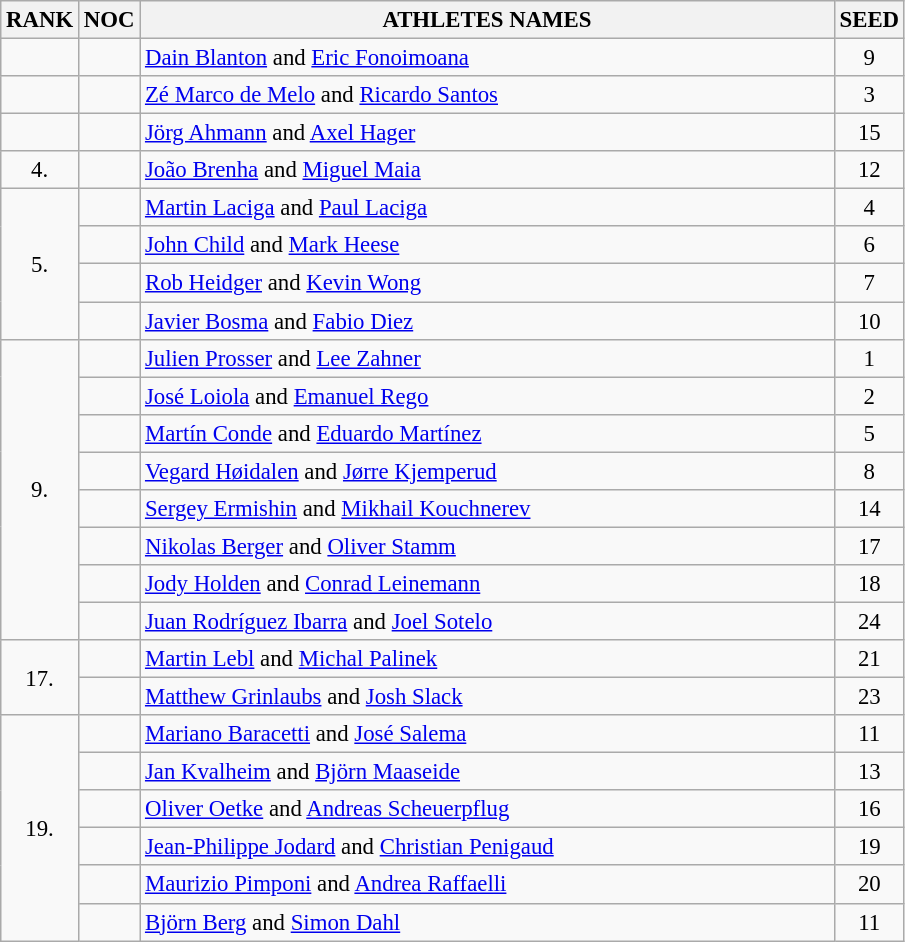<table class="wikitable" style="font-size:95%;">
<tr>
<th>RANK</th>
<th>NOC</th>
<th align="left" style="width: 30em">ATHLETES NAMES</th>
<th>SEED</th>
</tr>
<tr>
<td align="center"></td>
<td></td>
<td><a href='#'>Dain Blanton</a> and <a href='#'>Eric Fonoimoana</a></td>
<td align="center">9</td>
</tr>
<tr>
<td align="center"></td>
<td></td>
<td><a href='#'>Zé Marco de Melo</a> and <a href='#'>Ricardo Santos</a></td>
<td align="center">3</td>
</tr>
<tr>
<td align="center"></td>
<td></td>
<td><a href='#'>Jörg Ahmann</a> and <a href='#'>Axel Hager</a></td>
<td align="center">15</td>
</tr>
<tr>
<td align="center">4.</td>
<td></td>
<td><a href='#'>João Brenha</a> and <a href='#'>Miguel Maia</a></td>
<td align="center">12</td>
</tr>
<tr>
<td rowspan=4 align="center">5.</td>
<td></td>
<td><a href='#'>Martin Laciga</a> and <a href='#'>Paul Laciga</a></td>
<td align="center">4</td>
</tr>
<tr>
<td></td>
<td><a href='#'>John Child</a> and <a href='#'>Mark Heese</a></td>
<td align="center">6</td>
</tr>
<tr>
<td></td>
<td><a href='#'>Rob Heidger</a> and <a href='#'>Kevin Wong</a></td>
<td align="center">7</td>
</tr>
<tr>
<td></td>
<td><a href='#'>Javier Bosma</a> and <a href='#'>Fabio Diez</a></td>
<td align="center">10</td>
</tr>
<tr>
<td rowspan=8 align="center">9.</td>
<td></td>
<td><a href='#'>Julien Prosser</a> and <a href='#'>Lee Zahner</a></td>
<td align="center">1</td>
</tr>
<tr>
<td></td>
<td><a href='#'>José Loiola</a> and <a href='#'>Emanuel Rego</a></td>
<td align="center">2</td>
</tr>
<tr>
<td></td>
<td><a href='#'>Martín Conde</a> and <a href='#'>Eduardo Martínez</a></td>
<td align="center">5</td>
</tr>
<tr>
<td></td>
<td><a href='#'>Vegard Høidalen</a> and <a href='#'>Jørre Kjemperud</a></td>
<td align="center">8</td>
</tr>
<tr>
<td></td>
<td><a href='#'>Sergey Ermishin</a> and <a href='#'>Mikhail Kouchnerev</a></td>
<td align="center">14</td>
</tr>
<tr>
<td></td>
<td {flagIOCathlete><a href='#'>Nikolas Berger</a> and <a href='#'>Oliver Stamm</a></td>
<td align="center">17</td>
</tr>
<tr>
<td></td>
<td><a href='#'>Jody Holden</a> and <a href='#'>Conrad Leinemann</a></td>
<td align="center">18</td>
</tr>
<tr>
<td></td>
<td><a href='#'>Juan Rodríguez Ibarra</a> and <a href='#'>Joel Sotelo</a></td>
<td align="center">24</td>
</tr>
<tr>
<td rowspan=2 align="center">17.</td>
<td></td>
<td><a href='#'>Martin Lebl</a> and <a href='#'>Michal Palinek</a></td>
<td align="center">21</td>
</tr>
<tr>
<td></td>
<td><a href='#'>Matthew Grinlaubs</a> and <a href='#'>Josh Slack</a></td>
<td align="center">23</td>
</tr>
<tr>
<td rowspan=6 align="center">19.</td>
<td></td>
<td><a href='#'>Mariano Baracetti</a> and <a href='#'>José Salema</a></td>
<td align="center">11</td>
</tr>
<tr>
<td></td>
<td><a href='#'>Jan Kvalheim</a> and <a href='#'>Björn Maaseide</a></td>
<td align="center">13</td>
</tr>
<tr>
<td></td>
<td><a href='#'>Oliver Oetke</a> and <a href='#'>Andreas Scheuerpflug</a></td>
<td align="center">16</td>
</tr>
<tr>
<td></td>
<td><a href='#'>Jean-Philippe Jodard</a> and <a href='#'>Christian Penigaud</a></td>
<td align="center">19</td>
</tr>
<tr>
<td></td>
<td><a href='#'>Maurizio Pimponi</a> and <a href='#'>Andrea Raffaelli</a></td>
<td align="center">20</td>
</tr>
<tr>
<td></td>
<td><a href='#'>Björn Berg</a> and <a href='#'>Simon Dahl</a></td>
<td align="center">11</td>
</tr>
</table>
